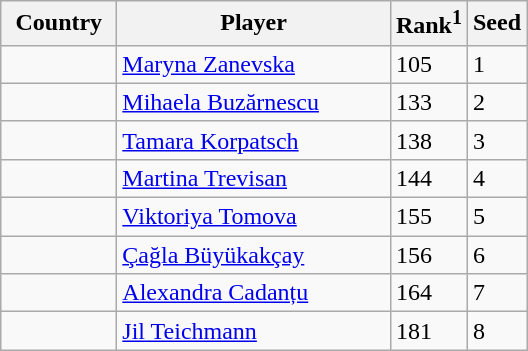<table class="sortable wikitable">
<tr>
<th width="70">Country</th>
<th width="175">Player</th>
<th>Rank<sup>1</sup></th>
<th>Seed</th>
</tr>
<tr>
<td></td>
<td><a href='#'>Maryna Zanevska</a></td>
<td>105</td>
<td>1</td>
</tr>
<tr>
<td></td>
<td><a href='#'>Mihaela Buzărnescu</a></td>
<td>133</td>
<td>2</td>
</tr>
<tr>
<td></td>
<td><a href='#'>Tamara Korpatsch</a></td>
<td>138</td>
<td>3</td>
</tr>
<tr>
<td></td>
<td><a href='#'>Martina Trevisan</a></td>
<td>144</td>
<td>4</td>
</tr>
<tr>
<td></td>
<td><a href='#'>Viktoriya Tomova</a></td>
<td>155</td>
<td>5</td>
</tr>
<tr>
<td></td>
<td><a href='#'>Çağla Büyükakçay</a></td>
<td>156</td>
<td>6</td>
</tr>
<tr>
<td></td>
<td><a href='#'>Alexandra Cadanțu</a></td>
<td>164</td>
<td>7</td>
</tr>
<tr>
<td></td>
<td><a href='#'>Jil Teichmann</a></td>
<td>181</td>
<td>8</td>
</tr>
</table>
